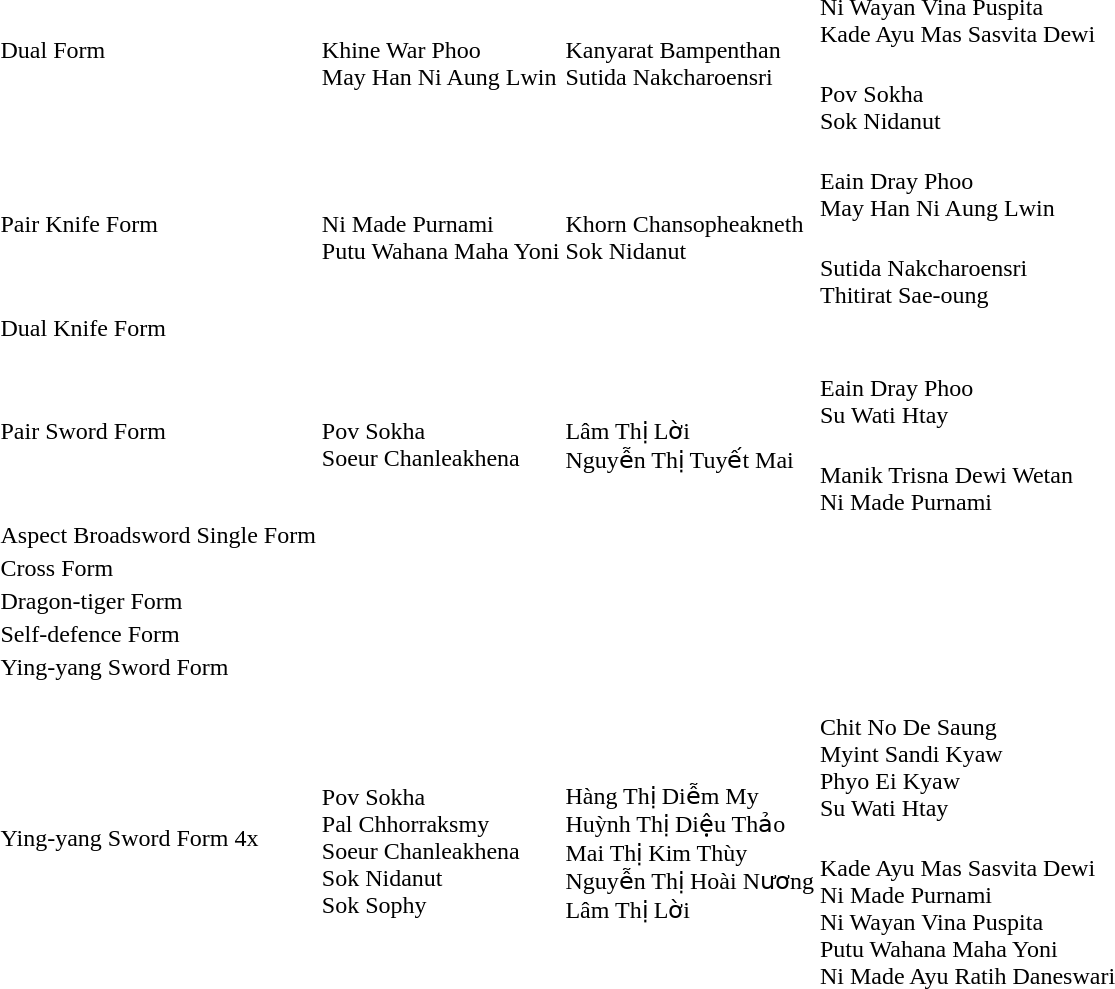<table>
<tr>
<td rowspan=2>Dual Form</td>
<td rowspan=2><br>Khine War Phoo<br>May Han Ni Aung Lwin</td>
<td rowspan=2><br>Kanyarat Bampenthan<br>Sutida Nakcharoensri</td>
<td><br>Ni Wayan Vina Puspita<br>Kade Ayu Mas Sasvita Dewi</td>
</tr>
<tr>
<td><br>Pov Sokha<br>Sok Nidanut</td>
</tr>
<tr>
<td rowspan=2>Pair Knife Form</td>
<td rowspan=2><br>Ni Made Purnami<br>Putu Wahana Maha Yoni</td>
<td rowspan=2><br>Khorn Chansopheakneth<br>Sok Nidanut</td>
<td><br>Eain Dray Phoo<br>May Han Ni Aung Lwin</td>
</tr>
<tr>
<td><br>Sutida Nakcharoensri<br>Thitirat Sae-oung</td>
</tr>
<tr>
<td rowspan=2>Dual Knife Form</td>
<td rowspan=2></td>
<td rowspan=2></td>
<td></td>
</tr>
<tr>
<td></td>
</tr>
<tr>
<td rowspan=2>Pair Sword Form</td>
<td rowspan=2><br>Pov Sokha<br>Soeur Chanleakhena</td>
<td rowspan=2><br>Lâm Thị Lời<br>Nguyễn Thị Tuyết Mai</td>
<td><br>Eain Dray Phoo<br>Su Wati Htay</td>
</tr>
<tr>
<td><br>Manik Trisna Dewi Wetan<br>Ni Made Purnami</td>
</tr>
<tr>
<td rowspan=2>Aspect Broadsword Single Form</td>
<td rowspan=2></td>
<td rowspan=2></td>
<td></td>
</tr>
<tr>
<td></td>
</tr>
<tr>
<td rowspan=2>Cross Form</td>
<td rowspan=2></td>
<td rowspan=2></td>
<td></td>
</tr>
<tr>
<td></td>
</tr>
<tr>
<td rowspan=2>Dragon-tiger Form</td>
<td rowspan=2 nowrap></td>
<td rowspan=2></td>
<td></td>
</tr>
<tr>
<td></td>
</tr>
<tr>
<td rowspan=2>Self-defence Form</td>
<td rowspan=2></td>
<td rowspan=2 nowrap></td>
<td></td>
</tr>
<tr>
<td></td>
</tr>
<tr>
<td rowspan=2>Ying-yang Sword Form</td>
<td rowspan=2></td>
<td rowspan=2></td>
<td></td>
</tr>
<tr>
<td></td>
</tr>
<tr>
<td rowspan=2>Ying-yang Sword Form 4x</td>
<td rowspan=2><br>Pov Sokha<br>Pal Chhorraksmy<br>Soeur Chanleakhena<br>Sok Nidanut<br>Sok Sophy</td>
<td rowspan=2 nowrap><br>Hàng Thị Diễm My<br>Huỳnh Thị Diệu Thảo<br>Mai Thị Kim Thùy<br>Nguyễn Thị Hoài Nương<br>Lâm Thị Lời</td>
<td><br>Chit No De Saung<br>Myint Sandi Kyaw<br>Phyo Ei Kyaw<br>Su Wati Htay</td>
</tr>
<tr>
<td nowrap><br>Kade Ayu Mas Sasvita Dewi<br>Ni Made Purnami<br>Ni Wayan Vina Puspita<br>Putu Wahana Maha Yoni<br>Ni Made Ayu Ratih Daneswari</td>
</tr>
</table>
